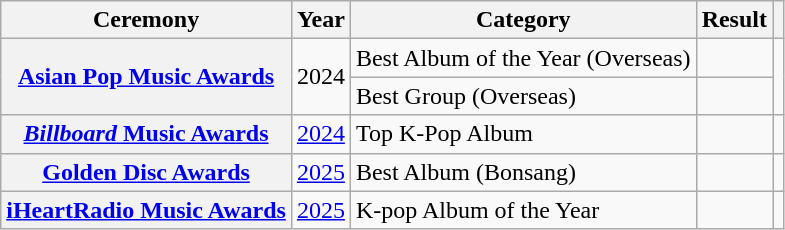<table class="wikitable plainrowheaders">
<tr>
<th scope="col">Ceremony</th>
<th scope="col">Year</th>
<th scope="col">Category</th>
<th scope="col">Result</th>
<th scope="col" class="unsortable"></th>
</tr>
<tr>
<th scope="row" rowspan="2"><a href='#'>Asian Pop Music Awards</a></th>
<td style="text-align:center" rowspan="2">2024</td>
<td>Best Album of the Year (Overseas)</td>
<td></td>
<td style="text-align:center" rowspan="2"></td>
</tr>
<tr>
<td>Best Group (Overseas)</td>
<td></td>
</tr>
<tr>
<th scope="row"><a href='#'><em>Billboard</em> Music Awards</a></th>
<td style="text-align:center"><a href='#'>2024</a></td>
<td>Top K-Pop Album</td>
<td></td>
<td style="text-align:center"></td>
</tr>
<tr>
<th scope="row"><a href='#'>Golden Disc Awards</a></th>
<td style="text-align:center"><a href='#'>2025</a></td>
<td>Best Album (Bonsang)</td>
<td></td>
<td style="text-align:center"></td>
</tr>
<tr>
<th scope="row"><a href='#'>iHeartRadio Music Awards</a></th>
<td style="text-align:center"><a href='#'>2025</a></td>
<td>K-pop Album of the Year</td>
<td></td>
<td style="text-align:center"></td>
</tr>
</table>
